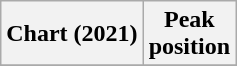<table class="wikitable plainrowheaders">
<tr>
<th scope="col">Chart (2021)</th>
<th scope="col">Peak<br>position</th>
</tr>
<tr>
</tr>
</table>
